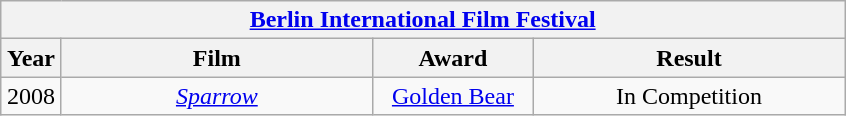<table class="wikitable">
<tr>
<th colspan="5" align="center"><a href='#'>Berlin International Film Festival</a></th>
</tr>
<tr>
<th width="33">Year</th>
<th width="200">Film</th>
<th width="100">Award</th>
<th width="200">Result</th>
</tr>
<tr>
<td align="center" rowspan="1">2008</td>
<td align="center"><em><a href='#'>Sparrow</a></em></td>
<td align="center" rowspan="1"><a href='#'>Golden Bear</a></td>
<td align="center" rowspan="1">In Competition</td>
</tr>
</table>
